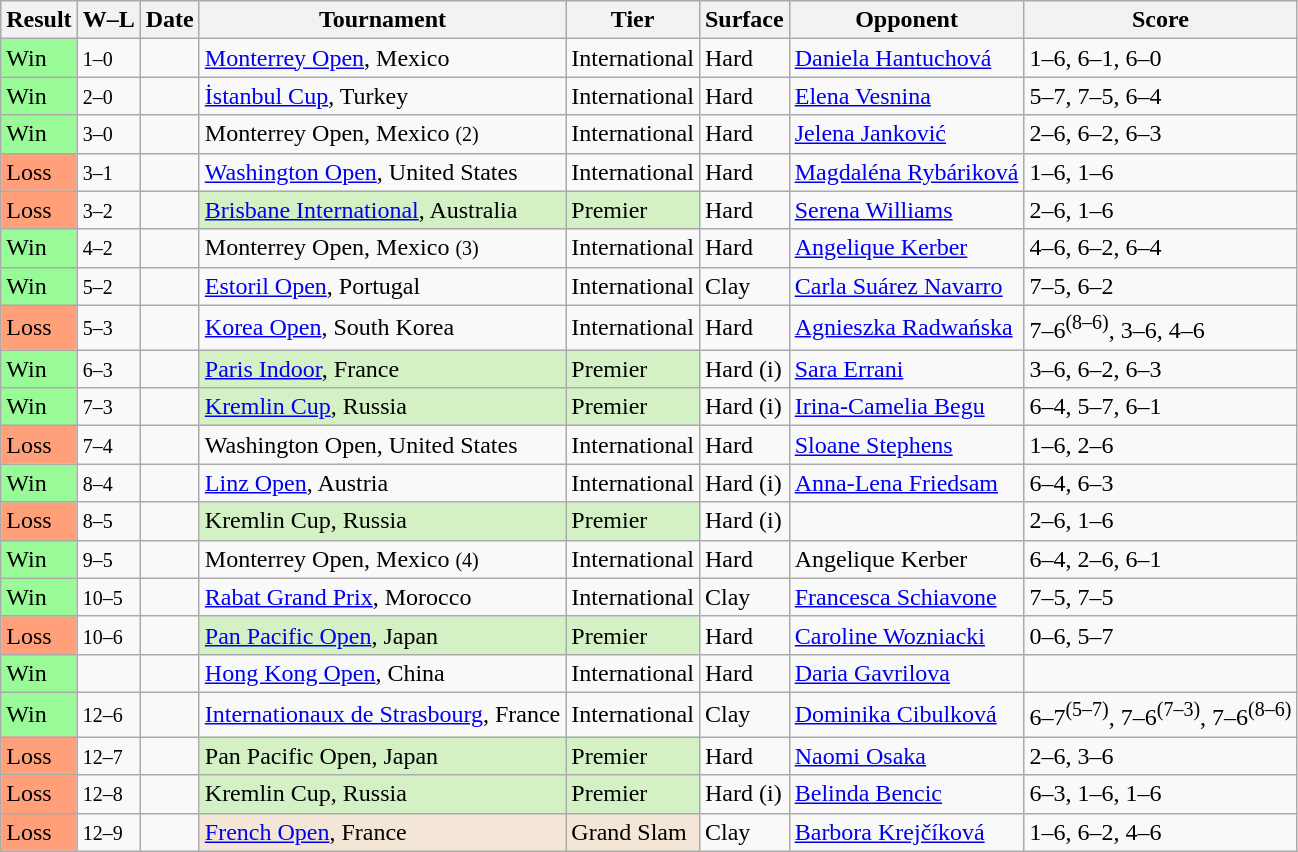<table class="sortable wikitable">
<tr>
<th>Result</th>
<th class="unsortable">W–L</th>
<th>Date</th>
<th>Tournament</th>
<th>Tier</th>
<th>Surface</th>
<th>Opponent</th>
<th class="unsortable">Score</th>
</tr>
<tr>
<td bgcolor=98FB98>Win</td>
<td><small>1–0</small></td>
<td><a href='#'></a></td>
<td><a href='#'>Monterrey Open</a>, Mexico</td>
<td>International</td>
<td>Hard</td>
<td> <a href='#'>Daniela Hantuchová</a></td>
<td>1–6, 6–1, 6–0</td>
</tr>
<tr>
<td bgcolor=98FB98>Win</td>
<td><small>2–0</small></td>
<td></td>
<td><a href='#'>İstanbul Cup</a>, Turkey</td>
<td>International</td>
<td>Hard</td>
<td> <a href='#'>Elena Vesnina</a></td>
<td>5–7, 7–5, 6–4</td>
</tr>
<tr>
<td bgcolor=98FB98>Win</td>
<td><small>3–0</small></td>
<td><a href='#'></a></td>
<td>Monterrey Open, Mexico <small>(2)</small></td>
<td>International</td>
<td>Hard</td>
<td> <a href='#'>Jelena Janković</a></td>
<td>2–6, 6–2, 6–3</td>
</tr>
<tr>
<td bgcolor=FFA07A>Loss</td>
<td><small>3–1</small></td>
<td><a href='#'></a></td>
<td><a href='#'>Washington Open</a>, United States</td>
<td>International</td>
<td>Hard</td>
<td> <a href='#'>Magdaléna Rybáriková</a></td>
<td>1–6, 1–6</td>
</tr>
<tr>
<td bgcolor=FFA07A>Loss</td>
<td><small>3–2</small></td>
<td><a href='#'></a></td>
<td bgcolor=#d4f1c5><a href='#'>Brisbane International</a>, Australia</td>
<td bgcolor=#d4f1c5>Premier</td>
<td>Hard</td>
<td> <a href='#'>Serena Williams</a></td>
<td>2–6, 1–6</td>
</tr>
<tr>
<td bgcolor=98FB98>Win</td>
<td><small>4–2</small></td>
<td><a href='#'></a></td>
<td>Monterrey Open, Mexico <small>(3)</small></td>
<td>International</td>
<td>Hard</td>
<td> <a href='#'>Angelique Kerber</a></td>
<td>4–6, 6–2, 6–4</td>
</tr>
<tr>
<td bgcolor=98FB98>Win</td>
<td><small>5–2</small></td>
<td><a href='#'></a></td>
<td><a href='#'>Estoril Open</a>, Portugal</td>
<td>International</td>
<td>Clay</td>
<td> <a href='#'>Carla Suárez Navarro</a></td>
<td>7–5, 6–2</td>
</tr>
<tr>
<td bgcolor=FFA07A>Loss</td>
<td><small>5–3</small></td>
<td><a href='#'></a></td>
<td><a href='#'>Korea Open</a>, South Korea</td>
<td>International</td>
<td>Hard</td>
<td> <a href='#'>Agnieszka Radwańska</a></td>
<td>7–6<sup>(8–6)</sup>, 3–6, 4–6</td>
</tr>
<tr>
<td bgcolor=98FB98>Win</td>
<td><small>6–3</small></td>
<td><a href='#'></a></td>
<td bgcolor=#d4f1c5><a href='#'>Paris Indoor</a>, France</td>
<td bgcolor=#d4f1c5>Premier</td>
<td>Hard (i)</td>
<td> <a href='#'>Sara Errani</a></td>
<td>3–6, 6–2, 6–3</td>
</tr>
<tr>
<td bgcolor=98FB98>Win</td>
<td><small>7–3</small></td>
<td><a href='#'></a></td>
<td bgcolor=d4f1c5><a href='#'>Kremlin Cup</a>, Russia</td>
<td bgcolor=d4f1c5>Premier</td>
<td>Hard (i)</td>
<td> <a href='#'>Irina-Camelia Begu</a></td>
<td>6–4, 5–7, 6–1</td>
</tr>
<tr>
<td bgcolor=FFA07A>Loss</td>
<td><small>7–4</small></td>
<td><a href='#'></a></td>
<td>Washington Open, United States</td>
<td>International</td>
<td>Hard</td>
<td> <a href='#'>Sloane Stephens</a></td>
<td>1–6, 2–6</td>
</tr>
<tr>
<td bgcolor=98FB98>Win</td>
<td><small>8–4</small></td>
<td><a href='#'></a></td>
<td><a href='#'>Linz Open</a>, Austria</td>
<td>International</td>
<td>Hard (i)</td>
<td> <a href='#'>Anna-Lena Friedsam</a></td>
<td>6–4, 6–3</td>
</tr>
<tr>
<td bgcolor=FFA07A>Loss</td>
<td><small>8–5</small></td>
<td><a href='#'></a></td>
<td bgcolor=d4f1c5>Kremlin Cup, Russia</td>
<td bgcolor=d4f1c5>Premier</td>
<td>Hard (i)</td>
<td></td>
<td>2–6, 1–6</td>
</tr>
<tr>
<td bgcolor=98FB98>Win</td>
<td><small>9–5</small></td>
<td><a href='#'></a></td>
<td>Monterrey Open, Mexico <small>(4)</small></td>
<td>International</td>
<td>Hard</td>
<td> Angelique Kerber</td>
<td>6–4, 2–6, 6–1</td>
</tr>
<tr>
<td bgcolor=98fb98>Win</td>
<td><small>10–5</small></td>
<td><a href='#'></a></td>
<td><a href='#'>Rabat Grand Prix</a>, Morocco</td>
<td>International</td>
<td>Clay</td>
<td> <a href='#'>Francesca Schiavone</a></td>
<td>7–5, 7–5</td>
</tr>
<tr>
<td bgcolor=FFA07A>Loss</td>
<td><small>10–6</small></td>
<td><a href='#'></a></td>
<td bgcolor=d4f1c5><a href='#'>Pan Pacific Open</a>, Japan</td>
<td bgcolor=d4f1c5>Premier</td>
<td>Hard</td>
<td> <a href='#'>Caroline Wozniacki</a></td>
<td>0–6, 5–7</td>
</tr>
<tr>
<td bgcolor=98fb98>Win</td>
<td></td>
<td><a href='#'></a></td>
<td><a href='#'>Hong Kong Open</a>, China</td>
<td>International</td>
<td>Hard</td>
<td> <a href='#'>Daria Gavrilova</a></td>
<td></td>
</tr>
<tr>
<td bgcolor=98fb98>Win</td>
<td><small>12–6</small></td>
<td></td>
<td><a href='#'>Internationaux de Strasbourg</a>, France</td>
<td>International</td>
<td>Clay</td>
<td> <a href='#'>Dominika Cibulková</a></td>
<td>6–7<sup>(5–7)</sup>, 7–6<sup>(7–3)</sup>, 7–6<sup>(8–6)</sup></td>
</tr>
<tr>
<td bgcolor=ffa07a>Loss</td>
<td><small>12–7</small></td>
<td><a href='#'></a></td>
<td bgcolor=d4f1c5>Pan Pacific Open, Japan</td>
<td bgcolor=d4f1c5>Premier</td>
<td>Hard</td>
<td> <a href='#'>Naomi Osaka</a></td>
<td>2–6, 3–6</td>
</tr>
<tr>
<td bgcolor=FFA07A>Loss</td>
<td><small>12–8</small></td>
<td><a href='#'></a></td>
<td bgcolor=d4f1c5>Kremlin Cup, Russia</td>
<td bgcolor=d4f1c5>Premier</td>
<td>Hard (i)</td>
<td> <a href='#'>Belinda Bencic</a></td>
<td>6–3, 1–6, 1–6</td>
</tr>
<tr>
<td bgcolor=FFA07A>Loss</td>
<td><small>12–9</small></td>
<td><a href='#'></a></td>
<td style="background:#f3e6d7;"><a href='#'>French Open</a>, France</td>
<td style="background:#f3e6d7;">Grand Slam</td>
<td>Clay</td>
<td> <a href='#'>Barbora Krejčíková</a></td>
<td>1–6, 6–2, 4–6</td>
</tr>
</table>
